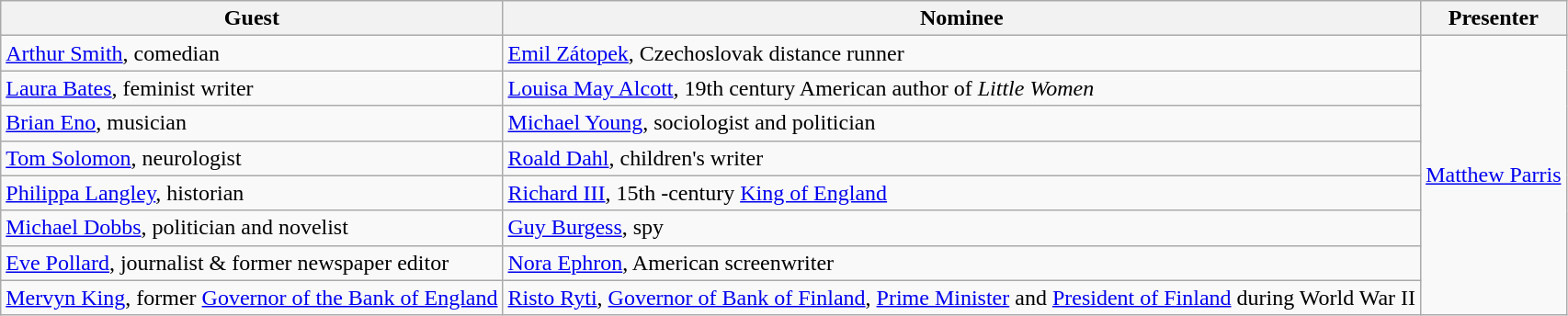<table class="wikitable">
<tr>
<th>Guest</th>
<th>Nominee</th>
<th>Presenter</th>
</tr>
<tr>
<td><a href='#'>Arthur Smith</a>, comedian</td>
<td><a href='#'>Emil Zátopek</a>, Czechoslovak distance runner</td>
<td rowspan="8"><a href='#'>Matthew Parris</a></td>
</tr>
<tr>
<td><a href='#'>Laura Bates</a>, feminist writer</td>
<td><a href='#'>Louisa May Alcott</a>, 19th century American author of <em>Little Women</em></td>
</tr>
<tr>
<td><a href='#'>Brian Eno</a>, musician</td>
<td><a href='#'>Michael Young</a>, sociologist and politician</td>
</tr>
<tr>
<td><a href='#'>Tom Solomon</a>, neurologist</td>
<td><a href='#'>Roald Dahl</a>, children's writer</td>
</tr>
<tr>
<td><a href='#'>Philippa Langley</a>, historian</td>
<td><a href='#'>Richard III</a>, 15th -century <a href='#'>King of England</a></td>
</tr>
<tr>
<td><a href='#'>Michael Dobbs</a>, politician and novelist</td>
<td><a href='#'>Guy Burgess</a>, spy</td>
</tr>
<tr>
<td><a href='#'>Eve Pollard</a>, journalist & former newspaper editor</td>
<td><a href='#'>Nora Ephron</a>, American screenwriter</td>
</tr>
<tr>
<td><a href='#'>Mervyn King</a>, former <a href='#'>Governor of the Bank of England</a></td>
<td><a href='#'>Risto Ryti</a>, <a href='#'>Governor of Bank of Finland</a>, <a href='#'>Prime Minister</a> and <a href='#'>President of Finland</a> during World War II</td>
</tr>
</table>
